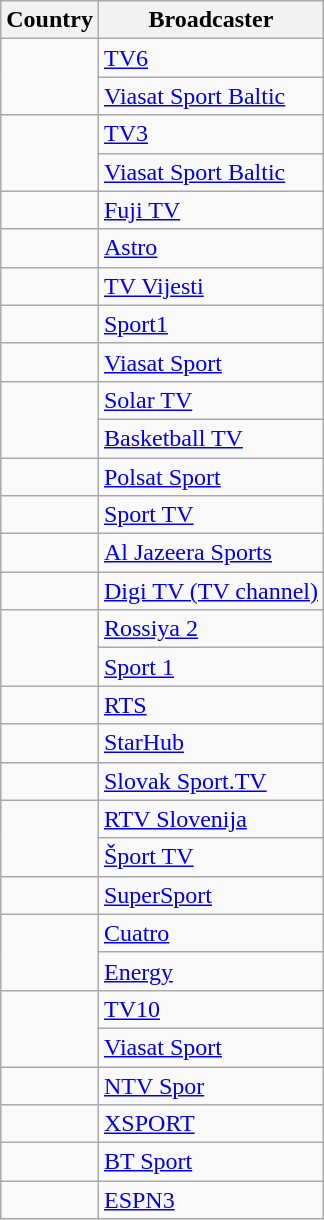<table class="wikitable">
<tr>
<th align=center>Country</th>
<th align=center>Broadcaster</th>
</tr>
<tr>
<td style="text-align:left;" rowspan="2"></td>
<td><a href='#'>TV6</a></td>
</tr>
<tr>
<td><a href='#'>Viasat Sport Baltic</a></td>
</tr>
<tr>
<td style="text-align:left;" rowspan="2"></td>
<td><a href='#'>TV3</a></td>
</tr>
<tr>
<td><a href='#'>Viasat Sport Baltic</a></td>
</tr>
<tr>
<td align=left></td>
<td><a href='#'>Fuji TV</a></td>
</tr>
<tr>
<td align=left></td>
<td><a href='#'>Astro</a></td>
</tr>
<tr>
<td align=left></td>
<td><a href='#'>TV Vijesti</a></td>
</tr>
<tr>
<td align=left></td>
<td><a href='#'>Sport1</a></td>
</tr>
<tr>
<td align=left></td>
<td><a href='#'>Viasat Sport</a></td>
</tr>
<tr>
<td style="text-align:left;" rowspan="2"></td>
<td><a href='#'>Solar TV</a></td>
</tr>
<tr>
<td><a href='#'>Basketball TV</a></td>
</tr>
<tr>
<td align=left></td>
<td><a href='#'>Polsat Sport</a></td>
</tr>
<tr>
<td align=left></td>
<td><a href='#'>Sport TV</a></td>
</tr>
<tr>
<td align=left></td>
<td><a href='#'>Al Jazeera Sports</a></td>
</tr>
<tr>
<td align=left></td>
<td><a href='#'>Digi TV (TV channel)</a></td>
</tr>
<tr>
<td style="text-align:left;" rowspan="2"></td>
<td><a href='#'>Rossiya 2</a></td>
</tr>
<tr>
<td><a href='#'>Sport 1</a></td>
</tr>
<tr>
<td align=left></td>
<td><a href='#'>RTS</a></td>
</tr>
<tr>
<td align=left></td>
<td><a href='#'>StarHub</a></td>
</tr>
<tr>
<td align=left></td>
<td><a href='#'>Slovak Sport.TV</a></td>
</tr>
<tr>
<td style="text-align:left;" rowspan="2"></td>
<td><a href='#'>RTV Slovenija</a></td>
</tr>
<tr>
<td><a href='#'>Šport TV</a></td>
</tr>
<tr>
<td align=left></td>
<td><a href='#'>SuperSport</a></td>
</tr>
<tr>
<td style="text-align:left;" rowspan="2"></td>
<td><a href='#'>Cuatro</a></td>
</tr>
<tr>
<td><a href='#'>Energy</a></td>
</tr>
<tr>
<td style="text-align:left;" rowspan="2"></td>
<td><a href='#'>TV10</a></td>
</tr>
<tr>
<td><a href='#'>Viasat Sport</a></td>
</tr>
<tr>
<td align=left></td>
<td><a href='#'>NTV Spor</a></td>
</tr>
<tr>
<td align=left></td>
<td><a href='#'>XSPORT</a></td>
</tr>
<tr>
<td align=left></td>
<td><a href='#'>BT Sport</a></td>
</tr>
<tr>
<td align=left></td>
<td><a href='#'>ESPN3</a></td>
</tr>
</table>
